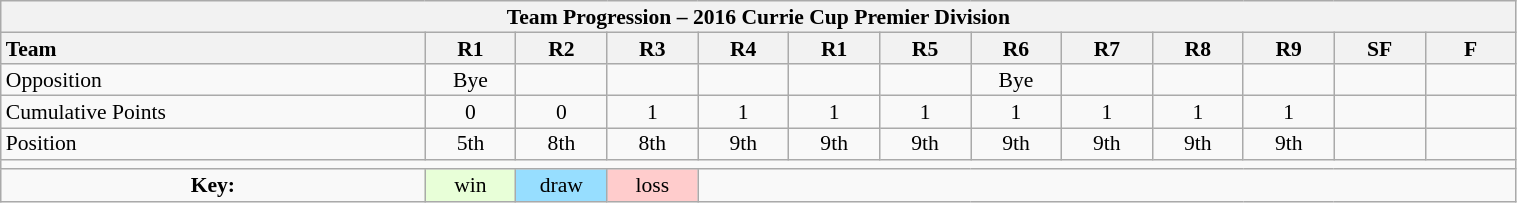<table class="wikitable collapsible" style="text-align:center; line-height:100%; width:80%; font-size:90%">
<tr>
<th colspan=100%>Team Progression – 2016 Currie Cup Premier Division</th>
</tr>
<tr>
<th style="text-align:left; width:28%;">Team</th>
<th style="width:6%;">R1</th>
<th style="width:6%;">R2</th>
<th style="width:6%;">R3</th>
<th style="width:6%;">R4</th>
<th style="width:6%;">R1 </th>
<th style="width:6%;">R5</th>
<th style="width:6%;">R6</th>
<th style="width:6%;">R7</th>
<th style="width:6%;">R8</th>
<th style="width:6%;">R9</th>
<th style="width:6%;">SF</th>
<th style="width:6%;">F</th>
</tr>
<tr>
<td align=left>Opposition</td>
<td>Bye</td>
<td></td>
<td></td>
<td></td>
<td></td>
<td></td>
<td>Bye</td>
<td></td>
<td></td>
<td></td>
<td> </td>
<td> </td>
</tr>
<tr>
<td align=left>Cumulative Points</td>
<td>0</td>
<td>0</td>
<td>1</td>
<td>1</td>
<td>1</td>
<td>1</td>
<td>1</td>
<td>1</td>
<td>1</td>
<td>1</td>
<td> </td>
<td> </td>
</tr>
<tr>
<td align=left>Position</td>
<td>5th</td>
<td>8th</td>
<td>8th</td>
<td>9th</td>
<td>9th</td>
<td>9th</td>
<td>9th</td>
<td>9th</td>
<td>9th</td>
<td>9th</td>
<td> </td>
<td> </td>
</tr>
<tr>
<td colspan="100%" style="text-align:center;"></td>
</tr>
<tr>
<td><strong>Key:</strong></td>
<td style="background:#E8FFD8;">win</td>
<td style="background:#97DEFF;">draw</td>
<td style="background:#FFCCCC;">loss</td>
<td colspan="100%"></td>
</tr>
</table>
